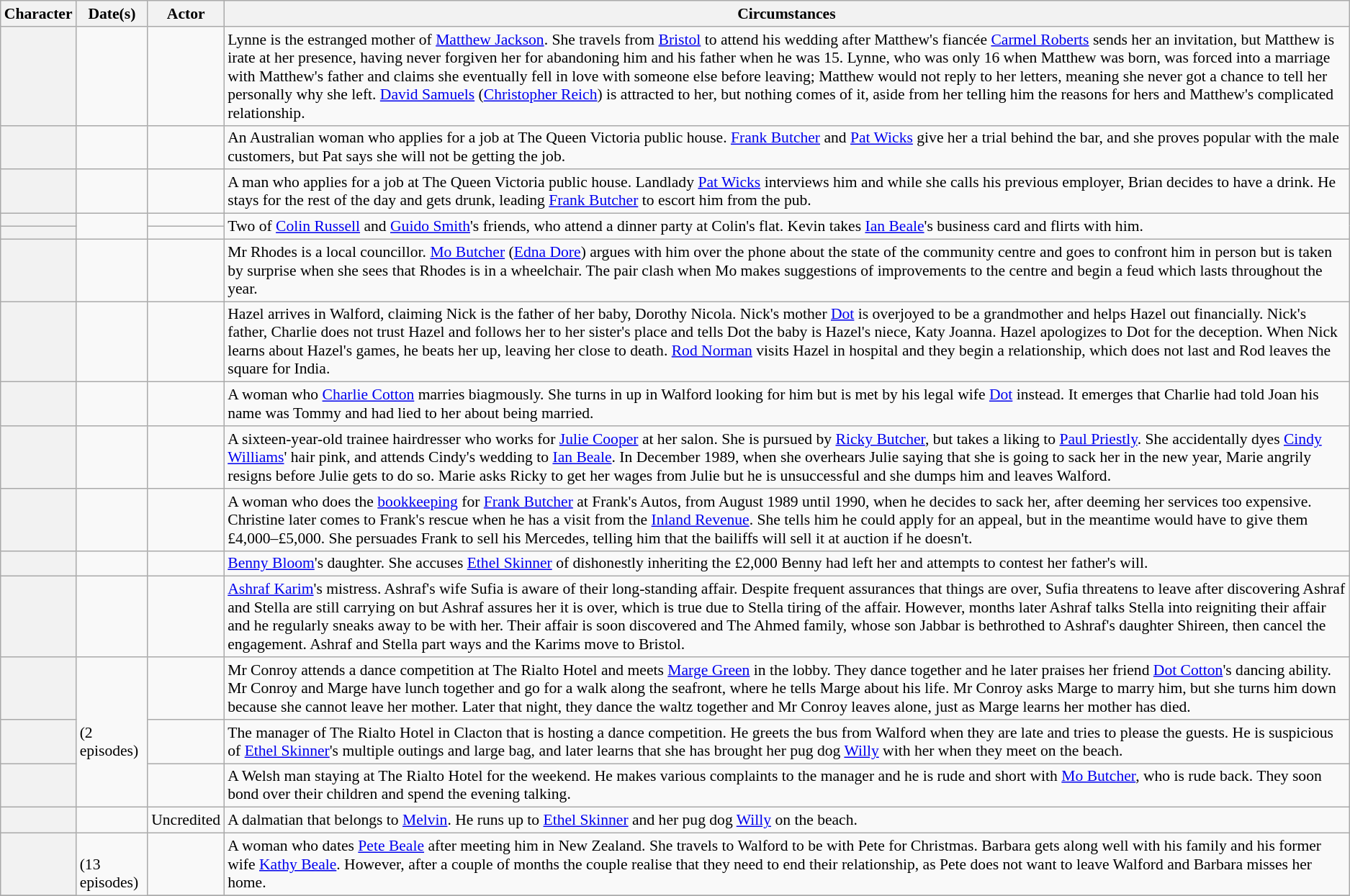<table class="wikitable plainrowheaders" style="font-size:90%">
<tr>
<th scope="col">Character</th>
<th scope="col">Date(s)</th>
<th scope="col">Actor</th>
<th scope="col">Circumstances</th>
</tr>
<tr>
<th scope="row"></th>
<td></td>
<td></td>
<td> Lynne is the estranged mother of <a href='#'>Matthew Jackson</a>. She travels from <a href='#'>Bristol</a> to attend his wedding after Matthew's fiancée <a href='#'>Carmel Roberts</a> sends her an invitation, but Matthew is irate at her presence, having never forgiven her for abandoning him and his father when he was 15. Lynne, who was only 16 when Matthew was born, was forced into a marriage with Matthew's father and claims she eventually fell in love with someone else before leaving; Matthew would not reply to her letters, meaning she never got a chance to tell her personally why she left. <a href='#'>David Samuels</a> (<a href='#'>Christopher Reich</a>) is attracted to her, but nothing comes of it, aside from her telling him the reasons for hers and Matthew's complicated relationship.</td>
</tr>
<tr>
<th scope="row"></th>
<td></td>
<td></td>
<td> An Australian woman who applies for a job at The Queen Victoria public house. <a href='#'>Frank Butcher</a> and <a href='#'>Pat Wicks</a> give her a trial behind the bar, and she proves popular with the male customers, but Pat says she will not be getting the job.</td>
</tr>
<tr>
<th scope="row"></th>
<td></td>
<td></td>
<td> A man who applies for a job at The Queen Victoria public house. Landlady <a href='#'>Pat Wicks</a> interviews him and while she calls his previous employer, Brian decides to have a drink. He stays for the rest of the day and gets drunk, leading <a href='#'>Frank Butcher</a> to escort him from the pub.</td>
</tr>
<tr>
<th scope="row"></th>
<td rowspan="2"></td>
<td></td>
<td rowspan="2"> Two of <a href='#'>Colin Russell</a> and <a href='#'>Guido Smith</a>'s friends, who attend a dinner party at Colin's flat. Kevin takes <a href='#'>Ian Beale</a>'s business card and flirts with him.</td>
</tr>
<tr>
<th scope="row"></th>
<td></td>
</tr>
<tr>
<th scope="row"></th>
<td></td>
<td></td>
<td> Mr Rhodes is a local councillor. <a href='#'>Mo Butcher</a> (<a href='#'>Edna Dore</a>) argues with him over the phone about the state of the community centre and goes to confront him in person but is taken by surprise when she sees that Rhodes is in a wheelchair. The pair clash when Mo makes suggestions of improvements to the centre and begin a feud which lasts throughout the year.</td>
</tr>
<tr>
<th scope="row"></th>
<td></td>
<td></td>
<td> Hazel arrives in Walford, claiming Nick is the father of her baby, Dorothy Nicola. Nick's mother <a href='#'>Dot</a> is overjoyed to be a grandmother and helps Hazel out financially. Nick's father, Charlie does not trust Hazel and follows her to her sister's place and tells Dot the baby is Hazel's niece, Katy Joanna. Hazel apologizes to Dot for the deception. When Nick learns about Hazel's games, he beats her up, leaving her close to death. <a href='#'>Rod Norman</a> visits Hazel in hospital and they begin a relationship, which does not last and Rod leaves the square for India.</td>
</tr>
<tr>
<th scope="row"></th>
<td></td>
<td></td>
<td> A woman who <a href='#'>Charlie Cotton</a> marries biagmously. She turns in up in Walford looking for him but is met by his legal wife <a href='#'>Dot</a> instead. It emerges that Charlie had told Joan his name was Tommy and had lied to her about being married.</td>
</tr>
<tr>
<th scope="row"></th>
<td></td>
<td></td>
<td> A sixteen-year-old trainee hairdresser who works for <a href='#'>Julie Cooper</a> at her salon. She is pursued by <a href='#'>Ricky Butcher</a>, but takes a liking to <a href='#'>Paul Priestly</a>. She accidentally dyes <a href='#'>Cindy Williams</a>' hair pink, and attends Cindy's wedding to <a href='#'>Ian Beale</a>.  In December 1989, when she overhears Julie saying that she is going to sack her in the new year, Marie angrily resigns before Julie gets to do so. Marie asks Ricky to get her wages from Julie but he is unsuccessful and she dumps him and leaves Walford.</td>
</tr>
<tr>
<th scope="row"></th>
<td></td>
<td></td>
<td> A woman who does the <a href='#'>bookkeeping</a> for <a href='#'>Frank Butcher</a> at Frank's Autos, from August 1989 until 1990, when he decides to sack her, after deeming her services too expensive. Christine later comes to Frank's rescue when he has a visit from the <a href='#'>Inland Revenue</a>. She tells him he could apply for an appeal, but in the meantime would have to give them £4,000–£5,000. She persuades Frank to sell his Mercedes, telling him that the bailiffs will sell it at auction if he doesn't.</td>
</tr>
<tr>
<th scope="row"></th>
<td></td>
<td></td>
<td> <a href='#'>Benny Bloom</a>'s daughter. She accuses <a href='#'>Ethel Skinner</a> of dishonestly inheriting the £2,000 Benny had left her and attempts to contest her father's will.</td>
</tr>
<tr>
<th scope="row"></th>
<td><br></td>
<td></td>
<td><a href='#'>Ashraf Karim</a>'s mistress. Ashraf's wife Sufia is aware of their long-standing affair. Despite frequent assurances that things are over, Sufia threatens to leave after discovering Ashraf and Stella are still carrying on but Ashraf assures her it is over, which is true due to Stella tiring of the affair. However, months later Ashraf talks Stella into reigniting their affair and he regularly sneaks away to be with her. Their affair is soon discovered and The Ahmed family, whose son Jabbar is bethrothed to Ashraf's daughter Shireen, then cancel the engagement. Ashraf and Stella part ways and the Karims move to Bristol.</td>
</tr>
<tr>
<th scope="row"></th>
<td rowspan="3"><br>(2 episodes)</td>
<td></td>
<td>Mr Conroy attends a dance competition at The Rialto Hotel and meets <a href='#'>Marge Green</a> in the lobby. They dance together and he later praises her friend <a href='#'>Dot Cotton</a>'s dancing ability. Mr Conroy and Marge have lunch together and go for a walk along the seafront, where he tells Marge about his life. Mr Conroy asks Marge to marry him, but she turns him down because she cannot leave her mother. Later that night, they dance the waltz together and Mr Conroy leaves alone, just as Marge learns her mother has died.</td>
</tr>
<tr>
<th scope="row"></th>
<td></td>
<td>The manager of The Rialto Hotel in Clacton that is hosting a dance competition. He greets the bus from Walford when they are late and tries to please the guests. He is suspicious of <a href='#'>Ethel Skinner</a>'s multiple outings and large bag, and later learns that she has brought her pug dog <a href='#'>Willy</a> with her when they meet on the beach.</td>
</tr>
<tr>
<th scope="row"></th>
<td></td>
<td>A Welsh man staying at The Rialto Hotel for the weekend. He makes various complaints to the manager and he is rude and short with <a href='#'>Mo Butcher</a>, who is rude back. They soon bond over their children and spend the evening talking.</td>
</tr>
<tr>
<th scope="row"></th>
<td></td>
<td>Uncredited</td>
<td>A dalmatian that belongs to <a href='#'>Melvin</a>. He runs up to <a href='#'>Ethel Skinner</a> and her pug dog <a href='#'>Willy</a> on the beach.</td>
</tr>
<tr>
<th scope="row"></th>
<td rowspan="3"><br>(13 episodes)</td>
<td></td>
<td>A woman who dates <a href='#'>Pete Beale</a> after meeting him in New Zealand. She travels to Walford to be with Pete for Christmas. Barbara gets along well with his family and his former wife <a href='#'>Kathy Beale</a>. However, after a couple of months the couple realise that they need to end their relationship, as Pete does not want to leave Walford and Barbara misses her home.</td>
</tr>
<tr>
</tr>
</table>
